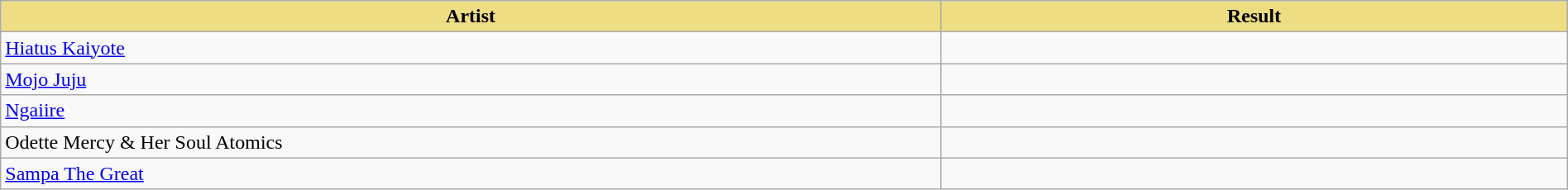<table class="wikitable" width=100%>
<tr>
<th style="width:15%;background:#EEDD82;">Artist</th>
<th style="width:10%;background:#EEDD82;">Result</th>
</tr>
<tr>
<td><a href='#'>Hiatus Kaiyote</a></td>
<td></td>
</tr>
<tr>
<td><a href='#'>Mojo Juju</a></td>
<td></td>
</tr>
<tr>
<td><a href='#'>Ngaiire</a></td>
<td></td>
</tr>
<tr>
<td>Odette Mercy & Her Soul Atomics</td>
<td></td>
</tr>
<tr>
<td><a href='#'>Sampa The Great</a></td>
<td></td>
</tr>
</table>
